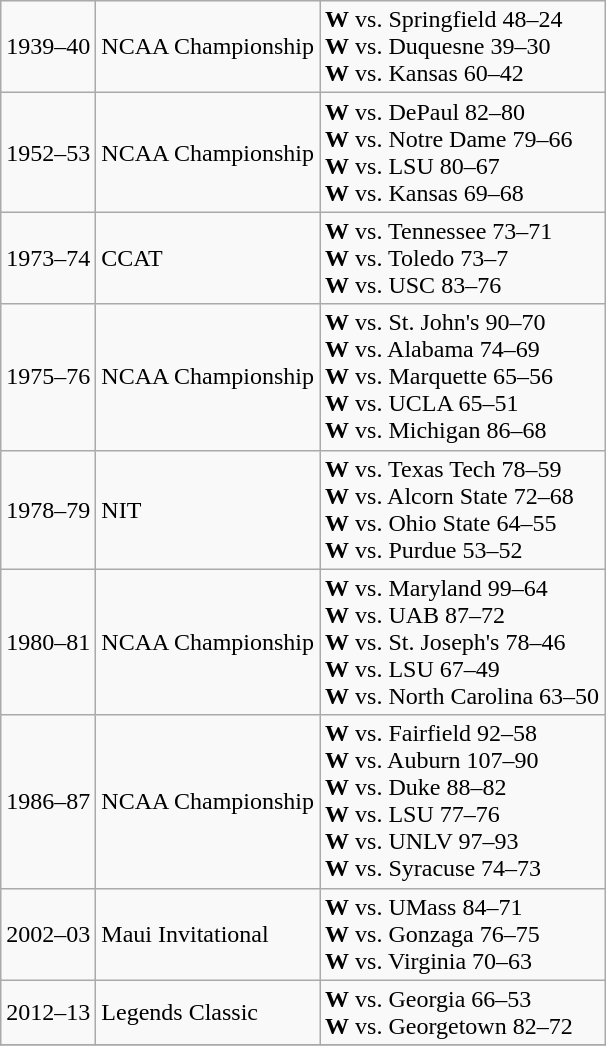<table class="wikitable">
<tr>
<td>1939–40</td>
<td>NCAA Championship</td>
<td><strong>W</strong> vs. Springfield 48–24<br><strong>W</strong> vs. Duquesne 39–30<br><strong>W</strong> vs. Kansas 60–42</td>
</tr>
<tr>
<td>1952–53</td>
<td>NCAA Championship</td>
<td><strong>W</strong> vs. DePaul 82–80<br><strong>W</strong> vs. Notre Dame 79–66<br><strong>W</strong> vs. LSU 80–67<br><strong>W</strong> vs. Kansas 69–68</td>
</tr>
<tr>
<td>1973–74</td>
<td>CCAT</td>
<td><strong>W</strong> vs. Tennessee 73–71<br><strong>W</strong> vs. Toledo 73–7<br><strong>W</strong> vs. USC 83–76</td>
</tr>
<tr>
<td>1975–76</td>
<td>NCAA Championship</td>
<td><strong>W</strong> vs. St. John's 90–70<br><strong>W</strong> vs. Alabama 74–69<br><strong>W</strong> vs. Marquette 65–56<br><strong>W</strong> vs. UCLA 65–51<br><strong>W</strong> vs. Michigan 86–68</td>
</tr>
<tr>
<td>1978–79</td>
<td>NIT</td>
<td><strong>W</strong> vs. Texas Tech 78–59<br><strong>W</strong> vs. Alcorn State 72–68<br><strong>W</strong> vs. Ohio State 64–55<br><strong>W</strong> vs. Purdue 53–52</td>
</tr>
<tr>
<td>1980–81</td>
<td>NCAA Championship</td>
<td><strong>W</strong> vs. Maryland 99–64<br><strong>W</strong> vs. UAB 87–72<br><strong>W</strong> vs. St. Joseph's 78–46<br><strong>W</strong> vs. LSU 67–49<br><strong>W</strong> vs. North Carolina 63–50</td>
</tr>
<tr>
<td>1986–87</td>
<td>NCAA Championship</td>
<td><strong>W</strong> vs. Fairfield 92–58<br><strong>W</strong> vs. Auburn 107–90<br><strong>W</strong> vs. Duke 88–82<br><strong>W</strong> vs. LSU 77–76<br><strong>W</strong> vs. UNLV 97–93<br><strong>W</strong> vs. Syracuse 74–73</td>
</tr>
<tr>
<td>2002–03</td>
<td>Maui Invitational</td>
<td><strong>W</strong> vs. UMass 84–71<br><strong>W</strong> vs. Gonzaga 76–75<br><strong>W</strong> vs. Virginia 70–63</td>
</tr>
<tr>
<td>2012–13</td>
<td>Legends Classic</td>
<td><strong>W</strong> vs. Georgia 66–53<br><strong>W</strong> vs. Georgetown 82–72</td>
</tr>
<tr>
</tr>
</table>
